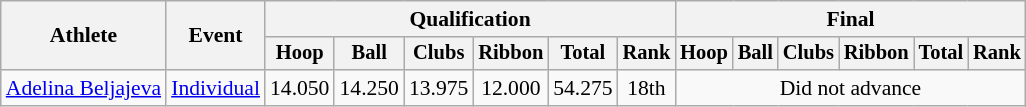<table class=wikitable style="font-size:90%">
<tr>
<th rowspan=2>Athlete</th>
<th rowspan=2>Event</th>
<th colspan=6>Qualification</th>
<th colspan=6>Final</th>
</tr>
<tr style="font-size:95%">
<th>Hoop</th>
<th>Ball</th>
<th>Clubs</th>
<th>Ribbon</th>
<th>Total</th>
<th>Rank</th>
<th>Hoop</th>
<th>Ball</th>
<th>Clubs</th>
<th>Ribbon</th>
<th>Total</th>
<th>Rank</th>
</tr>
<tr align=center>
<td align=left><a href='#'>Adelina Beljajeva</a></td>
<td align=left><a href='#'>Individual</a></td>
<td>14.050</td>
<td>14.250</td>
<td>13.975</td>
<td>12.000</td>
<td>54.275</td>
<td>18th</td>
<td colspan=6>Did not advance</td>
</tr>
</table>
